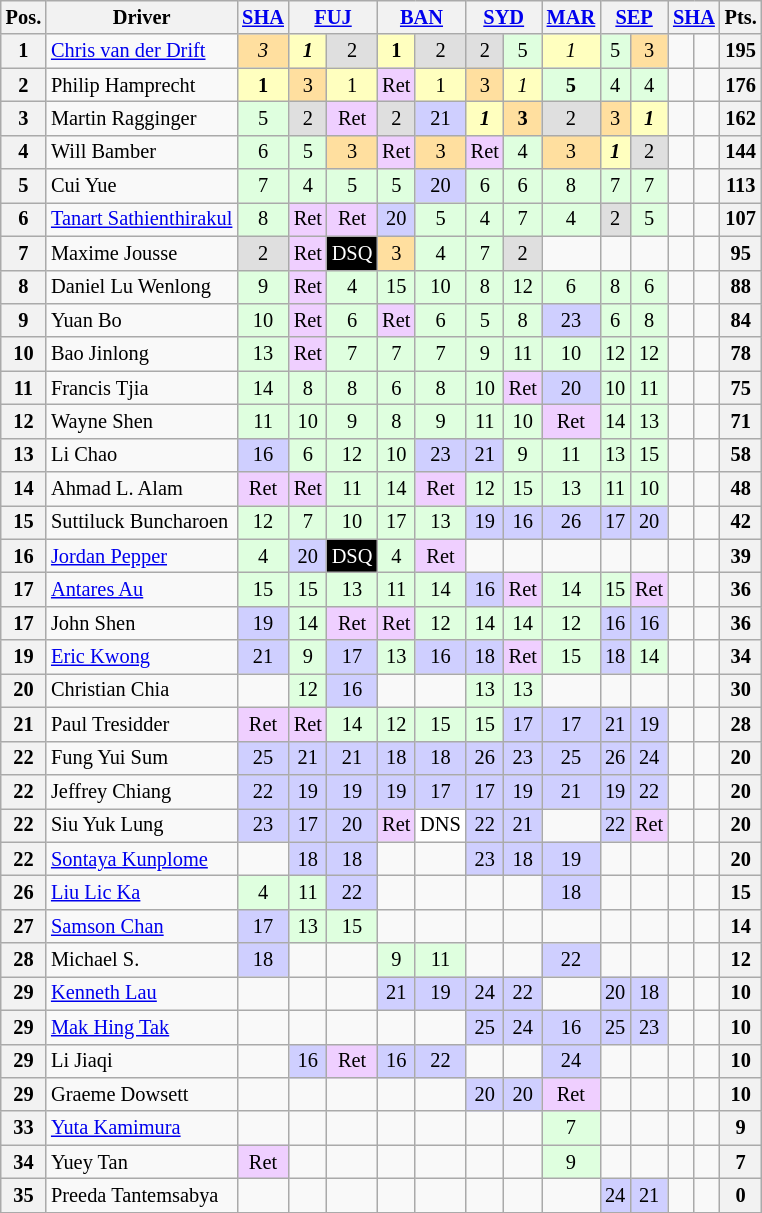<table class="wikitable" style="font-size: 85%; text-align: center;">
<tr>
<th>Pos.</th>
<th>Driver</th>
<th colspan="1"><a href='#'>SHA</a><br></th>
<th colspan="2"><a href='#'>FUJ</a><br></th>
<th colspan="2"><a href='#'>BAN</a><br></th>
<th colspan="2"><a href='#'>SYD</a><br></th>
<th colspan="1"><a href='#'>MAR</a><br></th>
<th colspan="2"><a href='#'>SEP</a><br></th>
<th colspan="2"><a href='#'>SHA</a><br></th>
<th>Pts.</th>
</tr>
<tr>
<th>1</th>
<td align="left"> <a href='#'>Chris van der Drift</a></td>
<td style="background:#ffdf9f;"><em>3</em></td>
<td style="background:#ffffbf;"><strong><em>1</em></strong></td>
<td style="background:#dfdfdf;">2</td>
<td style="background:#ffffbf;"><strong>1</strong></td>
<td style="background:#dfdfdf;">2</td>
<td style="background:#dfdfdf;">2</td>
<td style="background:#dfffdf;">5</td>
<td style="background:#ffffbf;"><em>1</em></td>
<td style="background:#dfffdf;">5</td>
<td style="background:#ffdf9f;">3</td>
<td></td>
<td></td>
<th>195</th>
</tr>
<tr>
<th>2</th>
<td align="left"> Philip Hamprecht</td>
<td style="background:#ffffbf;"><strong>1</strong></td>
<td style="background:#ffdf9f;">3</td>
<td style="background:#ffffbf;">1</td>
<td style="background:#efcfff;">Ret</td>
<td style="background:#ffffbf;">1</td>
<td style="background:#ffdf9f;">3</td>
<td style="background:#ffffbf;"><em>1</em></td>
<td style="background:#dfffdf;"><strong>5</strong></td>
<td style="background:#dfffdf;">4</td>
<td style="background:#dfffdf;">4</td>
<td></td>
<td></td>
<th>176</th>
</tr>
<tr>
<th>3</th>
<td align="left"> Martin Ragginger</td>
<td style="background:#dfffdf;">5</td>
<td style="background:#dfdfdf;">2</td>
<td style="background:#efcfff;">Ret</td>
<td style="background:#dfdfdf;">2</td>
<td style="background:#cfcfff;">21</td>
<td style="background:#ffffbf;"><strong><em>1</em></strong></td>
<td style="background:#ffdf9f;"><strong>3</strong></td>
<td style="background:#dfdfdf;">2</td>
<td style="background:#ffdf9f;">3</td>
<td style="background:#ffffbf;"><strong><em>1</em></strong></td>
<td></td>
<td></td>
<th>162</th>
</tr>
<tr>
<th>4</th>
<td align="left"> Will Bamber</td>
<td style="background:#dfffdf;">6</td>
<td style="background:#dfffdf;">5</td>
<td style="background:#ffdf9f;">3</td>
<td style="background:#efcfff;">Ret</td>
<td style="background:#ffdf9f;">3</td>
<td style="background:#efcfff;">Ret</td>
<td style="background:#dfffdf;">4</td>
<td style="background:#ffdf9f;">3</td>
<td style="background:#ffffbf;"><strong><em>1</em></strong></td>
<td style="background:#dfdfdf;">2</td>
<td></td>
<td></td>
<th>144</th>
</tr>
<tr>
<th>5</th>
<td align="left"> Cui Yue</td>
<td style="background:#dfffdf;">7</td>
<td style="background:#dfffdf;">4</td>
<td style="background:#dfffdf;">5</td>
<td style="background:#dfffdf;">5</td>
<td style="background:#cfcfff;">20</td>
<td style="background:#dfffdf;">6</td>
<td style="background:#dfffdf;">6</td>
<td style="background:#dfffdf;">8</td>
<td style="background:#dfffdf;">7</td>
<td style="background:#dfffdf;">7</td>
<td></td>
<td></td>
<th>113</th>
</tr>
<tr>
<th>6</th>
<td align="left"> <a href='#'>Tanart Sathienthirakul</a></td>
<td style="background:#dfffdf;">8</td>
<td style="background:#efcfff;">Ret</td>
<td style="background:#efcfff;">Ret</td>
<td style="background:#cfcfff;">20</td>
<td style="background:#dfffdf;">5</td>
<td style="background:#dfffdf;">4</td>
<td style="background:#dfffdf;">7</td>
<td style="background:#dfffdf;">4</td>
<td style="background:#dfdfdf;">2</td>
<td style="background:#dfffdf;">5</td>
<td></td>
<td></td>
<th>107</th>
</tr>
<tr>
<th>7</th>
<td align="left"> Maxime Jousse</td>
<td style="background:#dfdfdf;">2</td>
<td style="background:#efcfff;">Ret</td>
<td style="background-color:#000000; color:white">DSQ</td>
<td style="background:#ffdf9f;">3</td>
<td style="background:#dfffdf;">4</td>
<td style="background:#dfffdf;">7</td>
<td style="background:#dfdfdf;">2</td>
<td></td>
<td></td>
<td></td>
<td></td>
<td></td>
<th>95</th>
</tr>
<tr>
<th>8</th>
<td align="left"> Daniel Lu Wenlong</td>
<td style="background:#dfffdf;">9</td>
<td style="background:#efcfff;">Ret</td>
<td style="background:#dfffdf;">4</td>
<td style="background:#dfffdf;">15</td>
<td style="background:#dfffdf;">10</td>
<td style="background:#dfffdf;">8</td>
<td style="background:#dfffdf;">12</td>
<td style="background:#dfffdf;">6</td>
<td style="background:#dfffdf;">8</td>
<td style="background:#dfffdf;">6</td>
<td></td>
<td></td>
<th>88</th>
</tr>
<tr>
<th>9</th>
<td align="left"> Yuan Bo</td>
<td style="background:#dfffdf;">10</td>
<td style="background:#efcfff;">Ret</td>
<td style="background:#dfffdf;">6</td>
<td style="background:#efcfff;">Ret</td>
<td style="background:#dfffdf;">6</td>
<td style="background:#dfffdf;">5</td>
<td style="background:#dfffdf;">8</td>
<td style="background:#cfcfff;">23</td>
<td style="background:#dfffdf;">6</td>
<td style="background:#dfffdf;">8</td>
<td></td>
<td></td>
<th>84</th>
</tr>
<tr>
<th>10</th>
<td align="left"> Bao Jinlong</td>
<td style="background:#dfffdf;">13</td>
<td style="background:#efcfff;">Ret</td>
<td style="background:#dfffdf;">7</td>
<td style="background:#dfffdf;">7</td>
<td style="background:#dfffdf;">7</td>
<td style="background:#dfffdf;">9</td>
<td style="background:#dfffdf;">11</td>
<td style="background:#dfffdf;">10</td>
<td style="background:#dfffdf;">12</td>
<td style="background:#dfffdf;">12</td>
<td></td>
<td></td>
<th>78</th>
</tr>
<tr>
<th>11</th>
<td align="left"> Francis Tjia</td>
<td style="background:#dfffdf;">14</td>
<td style="background:#dfffdf;">8</td>
<td style="background:#dfffdf;">8</td>
<td style="background:#dfffdf;">6</td>
<td style="background:#dfffdf;">8</td>
<td style="background:#dfffdf;">10</td>
<td style="background:#efcfff;">Ret</td>
<td style="background:#cfcfff;">20</td>
<td style="background:#dfffdf;">10</td>
<td style="background:#dfffdf;">11</td>
<td></td>
<td></td>
<th>75</th>
</tr>
<tr>
<th>12</th>
<td align="left"> Wayne Shen</td>
<td style="background:#dfffdf;">11</td>
<td style="background:#dfffdf;">10</td>
<td style="background:#dfffdf;">9</td>
<td style="background:#dfffdf;">8</td>
<td style="background:#dfffdf;">9</td>
<td style="background:#dfffdf;">11</td>
<td style="background:#dfffdf;">10</td>
<td style="background:#efcfff;">Ret</td>
<td style="background:#dfffdf;">14</td>
<td style="background:#dfffdf;">13</td>
<td></td>
<td></td>
<th>71</th>
</tr>
<tr>
<th>13</th>
<td align="left"> Li Chao</td>
<td style="background:#cfcfff;">16</td>
<td style="background:#dfffdf;">6</td>
<td style="background:#dfffdf;">12</td>
<td style="background:#dfffdf;">10</td>
<td style="background:#cfcfff;">23</td>
<td style="background:#cfcfff;">21</td>
<td style="background:#dfffdf;">9</td>
<td style="background:#dfffdf;">11</td>
<td style="background:#dfffdf;">13</td>
<td style="background:#dfffdf;">15</td>
<td></td>
<td></td>
<th>58</th>
</tr>
<tr>
<th>14</th>
<td align="left"> Ahmad L. Alam</td>
<td style="background:#efcfff;">Ret</td>
<td style="background:#efcfff;">Ret</td>
<td style="background:#dfffdf;">11</td>
<td style="background:#dfffdf;">14</td>
<td style="background:#efcfff;">Ret</td>
<td style="background:#dfffdf;">12</td>
<td style="background:#dfffdf;">15</td>
<td style="background:#dfffdf;">13</td>
<td style="background:#dfffdf;">11</td>
<td style="background:#dfffdf;">10</td>
<td></td>
<td></td>
<th>48</th>
</tr>
<tr>
<th>15</th>
<td align="left"> Suttiluck Buncharoen</td>
<td style="background:#dfffdf;">12</td>
<td style="background:#dfffdf;">7</td>
<td style="background:#dfffdf;">10</td>
<td style="background:#dfffdf;">17</td>
<td style="background:#dfffdf;">13</td>
<td style="background:#cfcfff;">19</td>
<td style="background:#cfcfff;">16</td>
<td style="background:#cfcfff;">26</td>
<td style="background:#cfcfff;">17</td>
<td style="background:#cfcfff;">20</td>
<td></td>
<td></td>
<th>42</th>
</tr>
<tr>
<th>16</th>
<td align="left"> <a href='#'>Jordan Pepper</a></td>
<td style="background:#dfffdf;">4</td>
<td style="background:#cfcfff;">20</td>
<td style="background-color:#000000; color:white">DSQ</td>
<td style="background:#dfffdf;">4</td>
<td style="background:#efcfff;">Ret</td>
<td></td>
<td></td>
<td></td>
<td></td>
<td></td>
<td></td>
<td></td>
<th>39</th>
</tr>
<tr>
<th>17</th>
<td align="left"> <a href='#'>Antares Au</a></td>
<td style="background:#dfffdf;">15</td>
<td style="background:#dfffdf;">15</td>
<td style="background:#dfffdf;">13</td>
<td style="background:#dfffdf;">11</td>
<td style="background:#dfffdf;">14</td>
<td style="background:#cfcfff;">16</td>
<td style="background:#efcfff;">Ret</td>
<td style="background:#dfffdf;">14</td>
<td style="background:#dfffdf;">15</td>
<td style="background:#efcfff;">Ret</td>
<td></td>
<td></td>
<th>36</th>
</tr>
<tr>
<th>17</th>
<td align="left"> John Shen</td>
<td style="background:#cfcfff;">19</td>
<td style="background:#dfffdf;">14</td>
<td style="background:#efcfff;">Ret</td>
<td style="background:#efcfff;">Ret</td>
<td style="background:#dfffdf;">12</td>
<td style="background:#dfffdf;">14</td>
<td style="background:#dfffdf;">14</td>
<td style="background:#dfffdf;">12</td>
<td style="background:#cfcfff;">16</td>
<td style="background:#cfcfff;">16</td>
<td></td>
<td></td>
<th>36</th>
</tr>
<tr>
<th>19</th>
<td align="left"> <a href='#'>Eric Kwong</a></td>
<td style="background:#cfcfff;">21</td>
<td style="background:#dfffdf;">9</td>
<td style="background:#cfcfff;">17</td>
<td style="background:#dfffdf;">13</td>
<td style="background:#cfcfff;">16</td>
<td style="background:#cfcfff;">18</td>
<td style="background:#efcfff;">Ret</td>
<td style="background:#dfffdf;">15</td>
<td style="background:#cfcfff;">18</td>
<td style="background:#dfffdf;">14</td>
<td></td>
<td></td>
<th>34</th>
</tr>
<tr>
<th>20</th>
<td align="left"> Christian Chia</td>
<td></td>
<td style="background:#dfffdf;">12</td>
<td style="background:#cfcfff;">16</td>
<td></td>
<td></td>
<td style="background:#dfffdf;">13</td>
<td style="background:#dfffdf;">13</td>
<td></td>
<td></td>
<td></td>
<td></td>
<td></td>
<th>30</th>
</tr>
<tr>
<th>21</th>
<td align="left"> Paul Tresidder</td>
<td style="background:#efcfff;">Ret</td>
<td style="background:#efcfff;">Ret</td>
<td style="background:#dfffdf;">14</td>
<td style="background:#dfffdf;">12</td>
<td style="background:#dfffdf;">15</td>
<td style="background:#dfffdf;">15</td>
<td style="background:#cfcfff;">17</td>
<td style="background:#cfcfff;">17</td>
<td style="background:#cfcfff;">21</td>
<td style="background:#cfcfff;">19</td>
<td></td>
<td></td>
<th>28</th>
</tr>
<tr>
<th>22</th>
<td align="left"> Fung Yui Sum</td>
<td style="background:#cfcfff;">25</td>
<td style="background:#cfcfff;">21</td>
<td style="background:#cfcfff;">21</td>
<td style="background:#cfcfff;">18</td>
<td style="background:#cfcfff;">18</td>
<td style="background:#cfcfff;">26</td>
<td style="background:#cfcfff;">23</td>
<td style="background:#cfcfff;">25</td>
<td style="background:#cfcfff;">26</td>
<td style="background:#cfcfff;">24</td>
<td></td>
<td></td>
<th>20</th>
</tr>
<tr>
<th>22</th>
<td align="left"> Jeffrey Chiang</td>
<td style="background:#cfcfff;">22</td>
<td style="background:#cfcfff;">19</td>
<td style="background:#cfcfff;">19</td>
<td style="background:#cfcfff;">19</td>
<td style="background:#cfcfff;">17</td>
<td style="background:#cfcfff;">17</td>
<td style="background:#cfcfff;">19</td>
<td style="background:#cfcfff;">21</td>
<td style="background:#cfcfff;">19</td>
<td style="background:#cfcfff;">22</td>
<td></td>
<td></td>
<th>20</th>
</tr>
<tr>
<th>22</th>
<td align="left"> Siu Yuk Lung</td>
<td style="background:#cfcfff;">23</td>
<td style="background:#cfcfff;">17</td>
<td style="background:#cfcfff;">20</td>
<td style="background:#efcfff;">Ret</td>
<td style="background:#ffffff;">DNS</td>
<td style="background:#cfcfff;">22</td>
<td style="background:#cfcfff;">21</td>
<td></td>
<td style="background:#cfcfff;">22</td>
<td style="background:#efcfff;">Ret</td>
<td></td>
<td></td>
<th>20</th>
</tr>
<tr>
<th>22</th>
<td align="left"> <a href='#'>Sontaya Kunplome</a></td>
<td></td>
<td style="background:#cfcfff;">18</td>
<td style="background:#cfcfff;">18</td>
<td></td>
<td></td>
<td style="background:#cfcfff;">23</td>
<td style="background:#cfcfff;">18</td>
<td style="background:#cfcfff;">19</td>
<td></td>
<td></td>
<td></td>
<td></td>
<th>20</th>
</tr>
<tr>
<th>26</th>
<td align="left"> <a href='#'>Liu Lic Ka</a></td>
<td style="background:#dfffdf;">4</td>
<td style="background:#dfffdf;">11</td>
<td style="background:#cfcfff;">22</td>
<td></td>
<td></td>
<td></td>
<td></td>
<td style="background:#cfcfff;">18</td>
<td></td>
<td></td>
<td></td>
<td></td>
<th>15</th>
</tr>
<tr>
<th>27</th>
<td align="left"> <a href='#'>Samson Chan</a></td>
<td style="background:#cfcfff;">17</td>
<td style="background:#dfffdf;">13</td>
<td style="background:#dfffdf;">15</td>
<td></td>
<td></td>
<td></td>
<td></td>
<td></td>
<td></td>
<td></td>
<td></td>
<td></td>
<th>14</th>
</tr>
<tr>
<th>28</th>
<td align="left"> Michael S.</td>
<td style="background:#cfcfff;">18</td>
<td></td>
<td></td>
<td style="background:#dfffdf;">9</td>
<td style="background:#dfffdf;">11</td>
<td></td>
<td></td>
<td style="background:#cfcfff;">22</td>
<td></td>
<td></td>
<td></td>
<td></td>
<th>12</th>
</tr>
<tr>
<th>29</th>
<td align="left"> <a href='#'>Kenneth Lau</a></td>
<td></td>
<td></td>
<td></td>
<td style="background:#cfcfff;">21</td>
<td style="background:#cfcfff;">19</td>
<td style="background:#cfcfff;">24</td>
<td style="background:#cfcfff;">22</td>
<td></td>
<td style="background:#cfcfff;">20</td>
<td style="background:#cfcfff;">18</td>
<td></td>
<td></td>
<th>10</th>
</tr>
<tr>
<th>29</th>
<td align="left"> <a href='#'>Mak Hing Tak</a></td>
<td></td>
<td></td>
<td></td>
<td></td>
<td></td>
<td style="background:#cfcfff;">25</td>
<td style="background:#cfcfff;">24</td>
<td style="background:#cfcfff;">16</td>
<td style="background:#cfcfff;">25</td>
<td style="background:#cfcfff;">23</td>
<td></td>
<td></td>
<th>10</th>
</tr>
<tr>
<th>29</th>
<td align="left"> Li Jiaqi</td>
<td></td>
<td style="background:#cfcfff;">16</td>
<td style="background:#efcfff;">Ret</td>
<td style="background:#cfcfff;">16</td>
<td style="background:#cfcfff;">22</td>
<td></td>
<td></td>
<td style="background:#cfcfff;">24</td>
<td></td>
<td></td>
<td></td>
<td></td>
<th>10</th>
</tr>
<tr>
<th>29</th>
<td align="left"> Graeme Dowsett</td>
<td></td>
<td></td>
<td></td>
<td></td>
<td></td>
<td style="background:#cfcfff;">20</td>
<td style="background:#cfcfff;">20</td>
<td style="background:#efcfff;">Ret</td>
<td></td>
<td></td>
<td></td>
<td></td>
<th>10</th>
</tr>
<tr>
<th>33</th>
<td align="left"> <a href='#'>Yuta Kamimura</a></td>
<td></td>
<td></td>
<td></td>
<td></td>
<td></td>
<td></td>
<td></td>
<td style="background:#dfffdf;">7</td>
<td></td>
<td></td>
<td></td>
<td></td>
<th>9</th>
</tr>
<tr>
<th>34</th>
<td align="left"> Yuey Tan</td>
<td style="background:#efcfff;">Ret</td>
<td></td>
<td></td>
<td></td>
<td></td>
<td></td>
<td></td>
<td style="background:#dfffdf;">9</td>
<td></td>
<td></td>
<td></td>
<td></td>
<th>7</th>
</tr>
<tr>
<th>35</th>
<td align="left"> Preeda Tantemsabya</td>
<td></td>
<td></td>
<td></td>
<td></td>
<td></td>
<td></td>
<td></td>
<td></td>
<td style="background:#cfcfff;">24</td>
<td style="background:#cfcfff;">21</td>
<td></td>
<td></td>
<th>0</th>
</tr>
<tr>
</tr>
</table>
